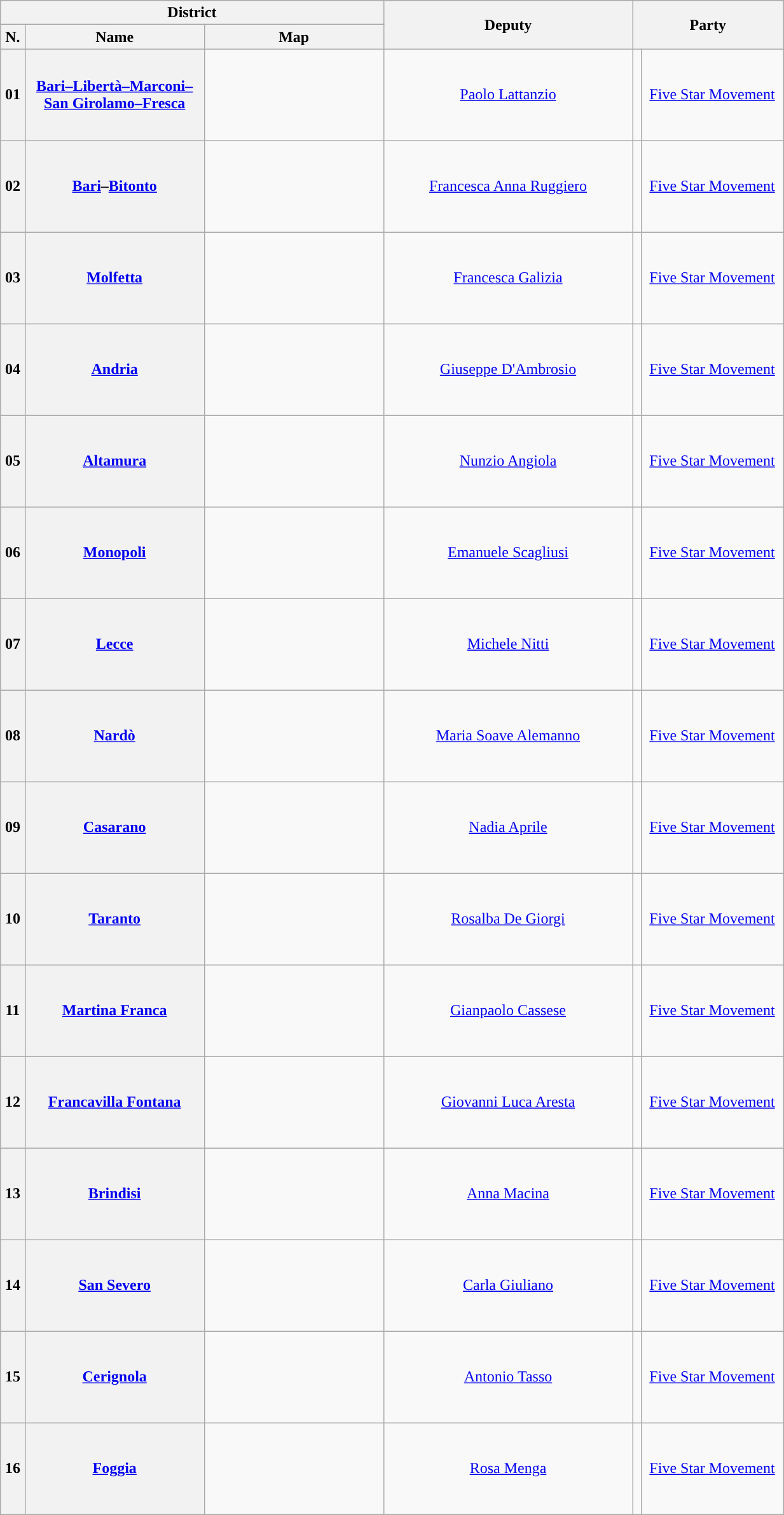<table class="wikitable" style="text-align:center; style="width=65%">
<tr>
<th width=35% colspan="3">District</th>
<th width=25% rowspan="2">Deputy</th>
<th width=15% colspan="2" rowspan="2">Party</th>
</tr>
<tr>
<th width=1%>N.</th>
<th width=18%>Name</th>
<th width=18%>Map</th>
</tr>
<tr style="height:6em;">
<th>01</th>
<th><a href='#'>Bari–Libertà–Marconi–San Girolamo–Fresca</a></th>
<td></td>
<td><a href='#'>Paolo Lattanzio</a></td>
<td style="background:"></td>
<td><a href='#'>Five Star Movement</a></td>
</tr>
<tr style="height:6em;">
<th>02</th>
<th><a href='#'>Bari</a>–<a href='#'>Bitonto</a></th>
<td></td>
<td><a href='#'>Francesca Anna Ruggiero</a></td>
<td style="background:"></td>
<td colspan=3><a href='#'>Five Star Movement</a></td>
</tr>
<tr style="height:6em;">
<th>03</th>
<th><a href='#'>Molfetta</a></th>
<td></td>
<td><a href='#'>Francesca Galizia</a></td>
<td style="background:"></td>
<td colspan=3><a href='#'>Five Star Movement</a></td>
</tr>
<tr style="height:6em;">
<th>04</th>
<th><a href='#'>Andria</a></th>
<td></td>
<td><a href='#'>Giuseppe D'Ambrosio</a></td>
<td style="background:"></td>
<td colspan=3><a href='#'>Five Star Movement</a></td>
</tr>
<tr style="height:6em;">
<th>05</th>
<th><a href='#'>Altamura</a></th>
<td></td>
<td><a href='#'>Nunzio Angiola</a></td>
<td style="background:"></td>
<td colspan=3><a href='#'>Five Star Movement</a></td>
</tr>
<tr style="height:6em;">
<th>06</th>
<th><a href='#'>Monopoli</a></th>
<td></td>
<td><a href='#'>Emanuele Scagliusi</a></td>
<td style="background:"></td>
<td colspan=3><a href='#'>Five Star Movement</a></td>
</tr>
<tr style="height:6em;">
<th>07</th>
<th><a href='#'>Lecce</a></th>
<td></td>
<td><a href='#'>Michele Nitti</a></td>
<td style="background:"></td>
<td colspan=3><a href='#'>Five Star Movement</a></td>
</tr>
<tr style="height:6em;">
<th>08</th>
<th><a href='#'>Nardò</a></th>
<td></td>
<td><a href='#'>Maria Soave Alemanno</a></td>
<td style="background:"></td>
<td colspan=3><a href='#'>Five Star Movement</a></td>
</tr>
<tr style="height:6em;">
<th>09</th>
<th><a href='#'>Casarano</a></th>
<td></td>
<td><a href='#'>Nadia Aprile</a></td>
<td style="background:"></td>
<td colspan=3><a href='#'>Five Star Movement</a></td>
</tr>
<tr style="height:6em;">
<th>10</th>
<th><a href='#'>Taranto</a></th>
<td></td>
<td><a href='#'>Rosalba De Giorgi</a></td>
<td style="background:"></td>
<td colspan=3><a href='#'>Five Star Movement</a></td>
</tr>
<tr style="height:6em;">
<th>11</th>
<th><a href='#'>Martina Franca</a></th>
<td></td>
<td><a href='#'>Gianpaolo Cassese</a></td>
<td style="background:"></td>
<td colspan=3><a href='#'>Five Star Movement</a></td>
</tr>
<tr style="height:6em;">
<th>12</th>
<th><a href='#'>Francavilla Fontana</a></th>
<td></td>
<td><a href='#'>Giovanni Luca Aresta</a></td>
<td style="background:"></td>
<td colspan=3><a href='#'>Five Star Movement</a></td>
</tr>
<tr style="height:6em;">
<th>13</th>
<th><a href='#'>Brindisi</a></th>
<td></td>
<td><a href='#'>Anna Macina</a></td>
<td style="background:"></td>
<td colspan=3><a href='#'>Five Star Movement</a></td>
</tr>
<tr style="height:6em;">
<th>14</th>
<th><a href='#'>San Severo</a></th>
<td></td>
<td><a href='#'>Carla Giuliano</a></td>
<td style="background:"></td>
<td colspan=3><a href='#'>Five Star Movement</a></td>
</tr>
<tr style="height:6em;">
<th>15</th>
<th><a href='#'>Cerignola</a></th>
<td></td>
<td><a href='#'>Antonio Tasso</a></td>
<td style="background:"></td>
<td colspan=3><a href='#'>Five Star Movement</a></td>
</tr>
<tr style="height:6em;">
<th>16</th>
<th><a href='#'>Foggia</a></th>
<td></td>
<td><a href='#'>Rosa Menga</a></td>
<td style="background:"></td>
<td colspan=3><a href='#'>Five Star Movement</a></td>
</tr>
</table>
